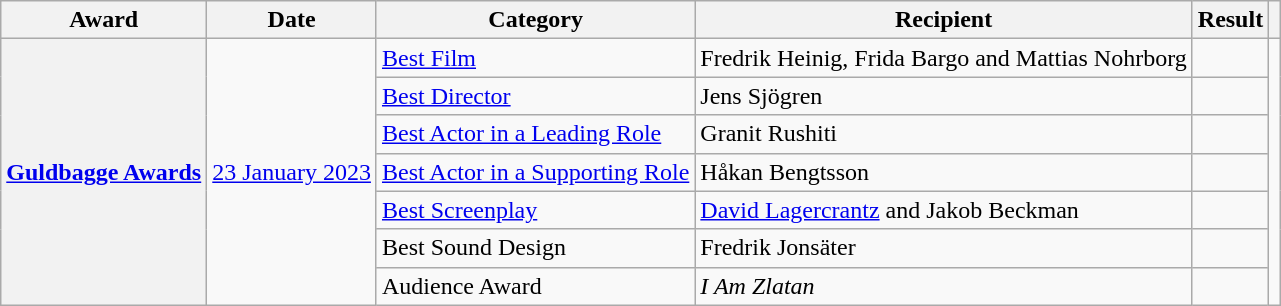<table class="wikitable sortable plainrowheaders">
<tr>
<th>Award</th>
<th>Date</th>
<th>Category</th>
<th>Recipient</th>
<th>Result</th>
<th></th>
</tr>
<tr>
<th scope="row" rowspan="7"><a href='#'>Guldbagge Awards</a></th>
<td rowspan="7"><a href='#'>23 January 2023</a></td>
<td><a href='#'>Best Film</a></td>
<td>Fredrik Heinig, Frida Bargo and Mattias Nohrborg</td>
<td></td>
<td align="center" rowspan="7"></td>
</tr>
<tr>
<td><a href='#'>Best Director</a></td>
<td>Jens Sjögren</td>
<td></td>
</tr>
<tr>
<td><a href='#'>Best Actor in a Leading Role</a></td>
<td>Granit Rushiti</td>
<td></td>
</tr>
<tr>
<td><a href='#'>Best Actor in a Supporting Role</a></td>
<td>Håkan Bengtsson</td>
<td></td>
</tr>
<tr>
<td><a href='#'>Best Screenplay</a></td>
<td><a href='#'>David Lagercrantz</a> and Jakob Beckman</td>
<td></td>
</tr>
<tr>
<td>Best Sound Design</td>
<td>Fredrik Jonsäter</td>
<td></td>
</tr>
<tr>
<td>Audience Award</td>
<td><em>I Am Zlatan</em></td>
<td></td>
</tr>
</table>
